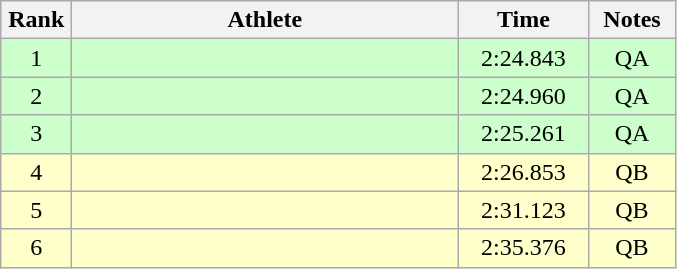<table class=wikitable style="text-align:center">
<tr>
<th width=40>Rank</th>
<th width=250>Athlete</th>
<th width=80>Time</th>
<th width=50>Notes</th>
</tr>
<tr bgcolor="ccffcc">
<td>1</td>
<td align=left></td>
<td>2:24.843</td>
<td>QA</td>
</tr>
<tr bgcolor="ccffcc">
<td>2</td>
<td align=left></td>
<td>2:24.960</td>
<td>QA</td>
</tr>
<tr bgcolor="ccffcc">
<td>3</td>
<td align=left></td>
<td>2:25.261</td>
<td>QA</td>
</tr>
<tr bgcolor="ffffcc">
<td>4</td>
<td align=left></td>
<td>2:26.853</td>
<td>QB</td>
</tr>
<tr bgcolor="ffffcc">
<td>5</td>
<td align=left></td>
<td>2:31.123</td>
<td>QB</td>
</tr>
<tr bgcolor="ffffcc">
<td>6</td>
<td align=left></td>
<td>2:35.376</td>
<td>QB</td>
</tr>
</table>
